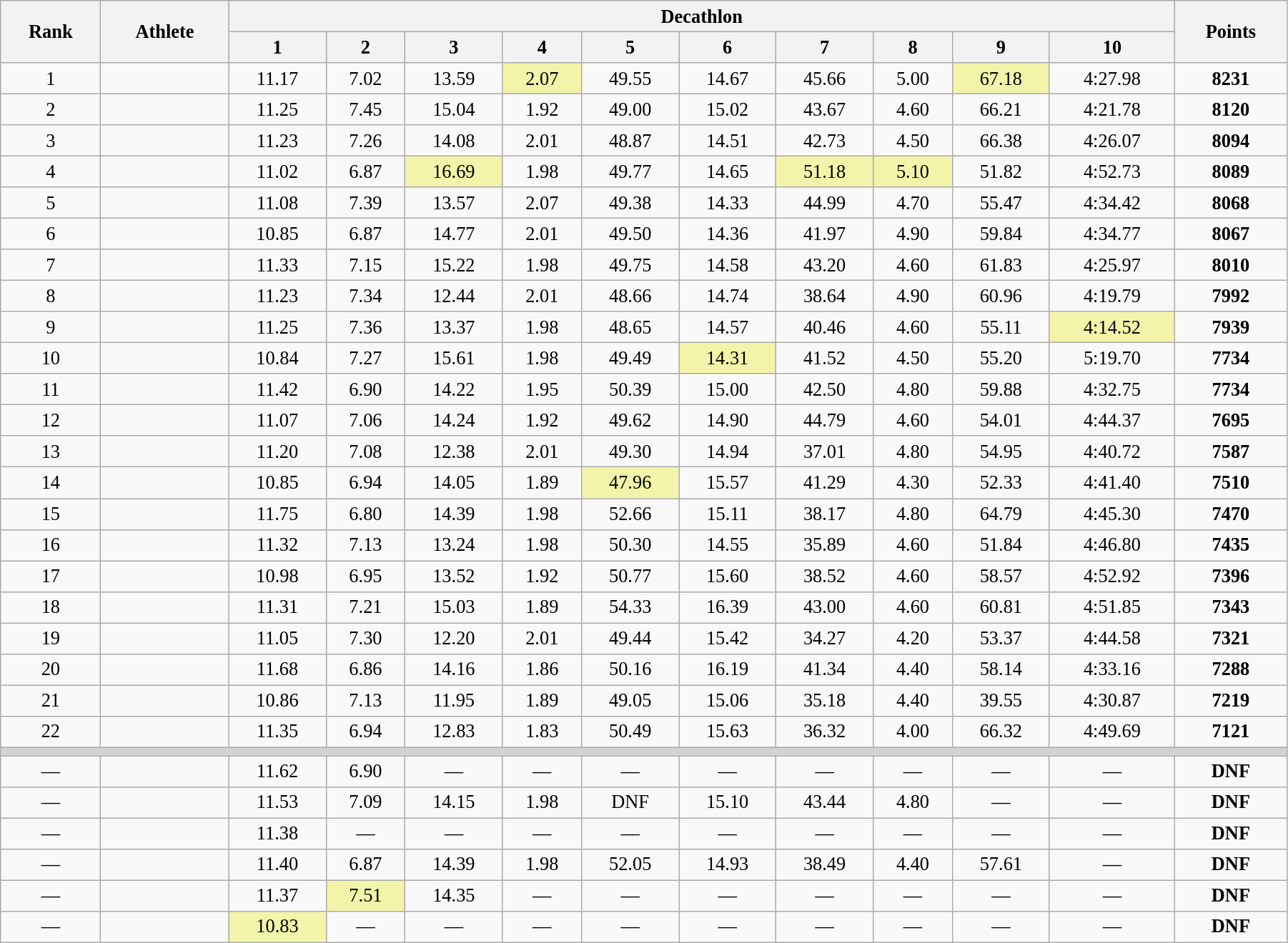<table class="wikitable" style=" text-align:center; font-size:110%;" width="95%">
<tr>
<th rowspan="2">Rank</th>
<th rowspan="2">Athlete</th>
<th colspan="10">Decathlon</th>
<th rowspan="2">Points</th>
</tr>
<tr>
<th>1</th>
<th>2</th>
<th>3</th>
<th>4</th>
<th>5</th>
<th>6</th>
<th>7</th>
<th>8</th>
<th>9</th>
<th>10</th>
</tr>
<tr>
<td>1</td>
<td align=left></td>
<td>11.17</td>
<td>7.02</td>
<td>13.59</td>
<td bgcolor=#F2F5A9>2.07</td>
<td>49.55</td>
<td>14.67</td>
<td>45.66</td>
<td>5.00</td>
<td bgcolor=#F2F5A9>67.18</td>
<td>4:27.98</td>
<td><strong>8231</strong></td>
</tr>
<tr>
<td>2</td>
<td align=left></td>
<td>11.25</td>
<td>7.45</td>
<td>15.04</td>
<td>1.92</td>
<td>49.00</td>
<td>15.02</td>
<td>43.67</td>
<td>4.60</td>
<td>66.21</td>
<td>4:21.78</td>
<td><strong>8120</strong></td>
</tr>
<tr>
<td>3</td>
<td align=left></td>
<td>11.23</td>
<td>7.26</td>
<td>14.08</td>
<td>2.01</td>
<td>48.87</td>
<td>14.51</td>
<td>42.73</td>
<td>4.50</td>
<td>66.38</td>
<td>4:26.07</td>
<td><strong>8094</strong></td>
</tr>
<tr>
<td>4</td>
<td align=left></td>
<td>11.02</td>
<td>6.87</td>
<td bgcolor=#F2F5A9>16.69</td>
<td>1.98</td>
<td>49.77</td>
<td>14.65</td>
<td bgcolor=#F2F5A9>51.18</td>
<td bgcolor=#F2F5A9>5.10</td>
<td>51.82</td>
<td>4:52.73</td>
<td><strong>8089</strong></td>
</tr>
<tr>
<td>5</td>
<td align=left></td>
<td>11.08</td>
<td>7.39</td>
<td>13.57</td>
<td>2.07</td>
<td>49.38</td>
<td>14.33</td>
<td>44.99</td>
<td>4.70</td>
<td>55.47</td>
<td>4:34.42</td>
<td><strong>8068</strong></td>
</tr>
<tr>
<td>6</td>
<td align=left></td>
<td>10.85</td>
<td>6.87</td>
<td>14.77</td>
<td>2.01</td>
<td>49.50</td>
<td>14.36</td>
<td>41.97</td>
<td>4.90</td>
<td>59.84</td>
<td>4:34.77</td>
<td><strong>8067</strong></td>
</tr>
<tr>
<td>7</td>
<td align=left></td>
<td>11.33</td>
<td>7.15</td>
<td>15.22</td>
<td>1.98</td>
<td>49.75</td>
<td>14.58</td>
<td>43.20</td>
<td>4.60</td>
<td>61.83</td>
<td>4:25.97</td>
<td><strong>8010</strong></td>
</tr>
<tr>
<td>8</td>
<td align=left></td>
<td>11.23</td>
<td>7.34</td>
<td>12.44</td>
<td>2.01</td>
<td>48.66</td>
<td>14.74</td>
<td>38.64</td>
<td>4.90</td>
<td>60.96</td>
<td>4:19.79</td>
<td><strong>7992</strong></td>
</tr>
<tr>
<td>9</td>
<td align=left></td>
<td>11.25</td>
<td>7.36</td>
<td>13.37</td>
<td>1.98</td>
<td>48.65</td>
<td>14.57</td>
<td>40.46</td>
<td>4.60</td>
<td>55.11</td>
<td bgcolor=#F2F5A9>4:14.52</td>
<td><strong>7939</strong></td>
</tr>
<tr>
<td>10</td>
<td align=left></td>
<td>10.84</td>
<td>7.27</td>
<td>15.61</td>
<td>1.98</td>
<td>49.49</td>
<td bgcolor=#F2F5A9>14.31</td>
<td>41.52</td>
<td>4.50</td>
<td>55.20</td>
<td>5:19.70</td>
<td><strong>7734</strong></td>
</tr>
<tr>
<td>11</td>
<td align=left></td>
<td>11.42</td>
<td>6.90</td>
<td>14.22</td>
<td>1.95</td>
<td>50.39</td>
<td>15.00</td>
<td>42.50</td>
<td>4.80</td>
<td>59.88</td>
<td>4:32.75</td>
<td><strong>7734</strong></td>
</tr>
<tr>
<td>12</td>
<td align=left></td>
<td>11.07</td>
<td>7.06</td>
<td>14.24</td>
<td>1.92</td>
<td>49.62</td>
<td>14.90</td>
<td>44.79</td>
<td>4.60</td>
<td>54.01</td>
<td>4:44.37</td>
<td><strong>7695</strong></td>
</tr>
<tr>
<td>13</td>
<td align=left></td>
<td>11.20</td>
<td>7.08</td>
<td>12.38</td>
<td>2.01</td>
<td>49.30</td>
<td>14.94</td>
<td>37.01</td>
<td>4.80</td>
<td>54.95</td>
<td>4:40.72</td>
<td><strong>7587</strong></td>
</tr>
<tr>
<td>14</td>
<td align=left></td>
<td>10.85</td>
<td>6.94</td>
<td>14.05</td>
<td>1.89</td>
<td bgcolor=#F2F5A9>47.96</td>
<td>15.57</td>
<td>41.29</td>
<td>4.30</td>
<td>52.33</td>
<td>4:41.40</td>
<td><strong>7510</strong></td>
</tr>
<tr>
<td>15</td>
<td align=left></td>
<td>11.75</td>
<td>6.80</td>
<td>14.39</td>
<td>1.98</td>
<td>52.66</td>
<td>15.11</td>
<td>38.17</td>
<td>4.80</td>
<td>64.79</td>
<td>4:45.30</td>
<td><strong>7470</strong></td>
</tr>
<tr>
<td>16</td>
<td align=left></td>
<td>11.32</td>
<td>7.13</td>
<td>13.24</td>
<td>1.98</td>
<td>50.30</td>
<td>14.55</td>
<td>35.89</td>
<td>4.60</td>
<td>51.84</td>
<td>4:46.80</td>
<td><strong>7435</strong></td>
</tr>
<tr>
<td>17</td>
<td align=left></td>
<td>10.98</td>
<td>6.95</td>
<td>13.52</td>
<td>1.92</td>
<td>50.77</td>
<td>15.60</td>
<td>38.52</td>
<td>4.60</td>
<td>58.57</td>
<td>4:52.92</td>
<td><strong>7396</strong></td>
</tr>
<tr>
<td>18</td>
<td align=left></td>
<td>11.31</td>
<td>7.21</td>
<td>15.03</td>
<td>1.89</td>
<td>54.33</td>
<td>16.39</td>
<td>43.00</td>
<td>4.60</td>
<td>60.81</td>
<td>4:51.85</td>
<td><strong>7343</strong></td>
</tr>
<tr>
<td>19</td>
<td align=left></td>
<td>11.05</td>
<td>7.30</td>
<td>12.20</td>
<td>2.01</td>
<td>49.44</td>
<td>15.42</td>
<td>34.27</td>
<td>4.20</td>
<td>53.37</td>
<td>4:44.58</td>
<td><strong>7321</strong></td>
</tr>
<tr>
<td>20</td>
<td align=left></td>
<td>11.68</td>
<td>6.86</td>
<td>14.16</td>
<td>1.86</td>
<td>50.16</td>
<td>16.19</td>
<td>41.34</td>
<td>4.40</td>
<td>58.14</td>
<td>4:33.16</td>
<td><strong>7288</strong></td>
</tr>
<tr>
<td>21</td>
<td align=left></td>
<td>10.86</td>
<td>7.13</td>
<td>11.95</td>
<td>1.89</td>
<td>49.05</td>
<td>15.06</td>
<td>35.18</td>
<td>4.40</td>
<td>39.55</td>
<td>4:30.87</td>
<td><strong>7219</strong></td>
</tr>
<tr>
<td>22</td>
<td align=left></td>
<td>11.35</td>
<td>6.94</td>
<td>12.83</td>
<td>1.83</td>
<td>50.49</td>
<td>15.63</td>
<td>36.32</td>
<td>4.00</td>
<td>66.32</td>
<td>4:49.69</td>
<td><strong>7121</strong></td>
</tr>
<tr>
<td colspan=13 bgcolor=lightgray></td>
</tr>
<tr>
<td>—</td>
<td align=left></td>
<td>11.62</td>
<td>6.90</td>
<td>—</td>
<td>—</td>
<td>—</td>
<td>—</td>
<td>—</td>
<td>—</td>
<td>—</td>
<td>—</td>
<td><strong>DNF</strong></td>
</tr>
<tr>
<td>—</td>
<td align=left></td>
<td>11.53</td>
<td>7.09</td>
<td>14.15</td>
<td>1.98</td>
<td>DNF</td>
<td>15.10</td>
<td>43.44</td>
<td>4.80</td>
<td>—</td>
<td>—</td>
<td><strong>DNF</strong></td>
</tr>
<tr>
<td>—</td>
<td align=left></td>
<td>11.38</td>
<td>—</td>
<td>—</td>
<td>—</td>
<td>—</td>
<td>—</td>
<td>—</td>
<td>—</td>
<td>—</td>
<td>—</td>
<td><strong>DNF</strong></td>
</tr>
<tr>
<td>—</td>
<td align=left></td>
<td>11.40</td>
<td>6.87</td>
<td>14.39</td>
<td>1.98</td>
<td>52.05</td>
<td>14.93</td>
<td>38.49</td>
<td>4.40</td>
<td>57.61</td>
<td>—</td>
<td><strong>DNF</strong></td>
</tr>
<tr>
<td>—</td>
<td align=left></td>
<td>11.37</td>
<td bgcolor=#F2F5A9>7.51</td>
<td>14.35</td>
<td>—</td>
<td>—</td>
<td>—</td>
<td>—</td>
<td>—</td>
<td>—</td>
<td>—</td>
<td><strong>DNF</strong></td>
</tr>
<tr>
<td>—</td>
<td align=left></td>
<td bgcolor=#F2F5A9>10.83</td>
<td>—</td>
<td>—</td>
<td>—</td>
<td>—</td>
<td>—</td>
<td>—</td>
<td>—</td>
<td>—</td>
<td>—</td>
<td><strong>DNF</strong></td>
</tr>
</table>
